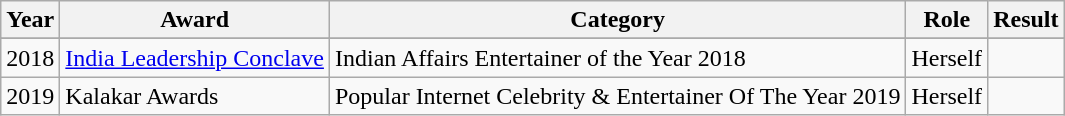<table class="wikitable">
<tr>
<th>Year</th>
<th>Award</th>
<th>Category</th>
<th>Role</th>
<th>Result</th>
</tr>
<tr>
</tr>
<tr>
<td>2018</td>
<td><a href='#'>India Leadership Conclave</a></td>
<td>Indian Affairs Entertainer of the Year 2018</td>
<td>Herself</td>
<td></td>
</tr>
<tr>
<td>2019</td>
<td>Kalakar Awards</td>
<td>Popular Internet Celebrity & Entertainer Of The Year 2019</td>
<td>Herself</td>
<td></td>
</tr>
</table>
